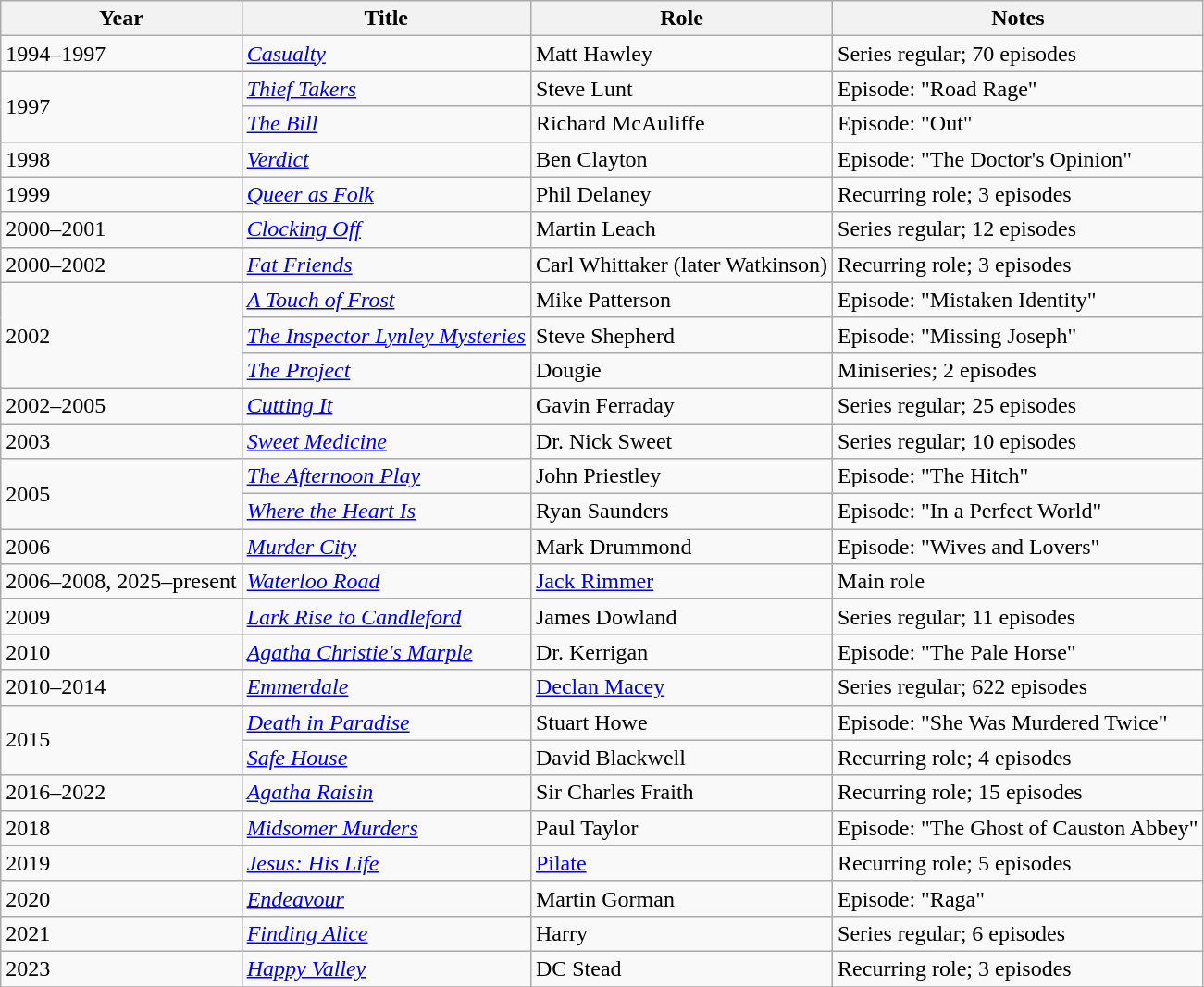<table class="wikitable">
<tr>
<th>Year</th>
<th>Title</th>
<th>Role</th>
<th>Notes</th>
</tr>
<tr>
<td>1994–1997</td>
<td><em><a href='#'>Casualty</a></em></td>
<td>Matt Hawley</td>
<td>Series regular; 70 episodes</td>
</tr>
<tr>
<td rowspan="2">1997</td>
<td><em><a href='#'>Thief Takers</a></em></td>
<td>Steve Lunt</td>
<td>Episode: "Road Rage"</td>
</tr>
<tr>
<td><em><a href='#'>The Bill</a></em></td>
<td>Richard McAuliffe</td>
<td>Episode: "Out"</td>
</tr>
<tr>
<td>1998</td>
<td><em><a href='#'>Verdict</a></em></td>
<td>Ben Clayton</td>
<td>Episode: "The Doctor's Opinion"</td>
</tr>
<tr>
<td>1999</td>
<td><em><a href='#'>Queer as Folk</a></em></td>
<td>Phil Delaney</td>
<td>Recurring role; 3 episodes</td>
</tr>
<tr>
<td>2000–2001</td>
<td><em><a href='#'>Clocking Off</a></em></td>
<td>Martin Leach</td>
<td>Series regular; 12 episodes</td>
</tr>
<tr>
<td>2000–2002</td>
<td><em><a href='#'>Fat Friends</a></em></td>
<td>Carl Whittaker (later Watkinson)</td>
<td>Recurring role; 3 episodes</td>
</tr>
<tr>
<td rowspan="3">2002</td>
<td><em><a href='#'>A Touch of Frost</a></em></td>
<td>Mike Patterson</td>
<td>Episode: "Mistaken Identity"</td>
</tr>
<tr>
<td><em><a href='#'>The Inspector Lynley Mysteries</a></em></td>
<td>Steve Shepherd</td>
<td>Episode: "Missing Joseph"</td>
</tr>
<tr>
<td><em><a href='#'>The Project</a></em></td>
<td>Dougie</td>
<td>Miniseries; 2 episodes</td>
</tr>
<tr>
<td>2002–2005</td>
<td><em><a href='#'>Cutting It</a></em></td>
<td>Gavin Ferraday</td>
<td>Series regular; 25 episodes</td>
</tr>
<tr>
<td>2003</td>
<td><em><a href='#'>Sweet Medicine</a></em></td>
<td>Dr. Nick Sweet</td>
<td>Series regular; 10 episodes</td>
</tr>
<tr>
<td rowspan="2">2005</td>
<td><em><a href='#'>The Afternoon Play</a></em></td>
<td>John Priestley</td>
<td>Episode: "The Hitch"</td>
</tr>
<tr>
<td><em><a href='#'>Where the Heart Is</a></em></td>
<td>Ryan Saunders</td>
<td>Episode: "In a Perfect World"</td>
</tr>
<tr>
<td>2006</td>
<td><em><a href='#'>Murder City</a></em></td>
<td>Mark Drummond</td>
<td>Episode: "Wives and Lovers"</td>
</tr>
<tr>
<td>2006–2008, 2025–present</td>
<td><em><a href='#'>Waterloo Road</a></em></td>
<td><a href='#'>Jack Rimmer</a></td>
<td>Main role</td>
</tr>
<tr>
<td>2009</td>
<td><em><a href='#'>Lark Rise to Candleford</a></em></td>
<td>James Dowland</td>
<td>Series regular; 11 episodes</td>
</tr>
<tr>
<td>2010</td>
<td><em><a href='#'>Agatha Christie's Marple</a></em></td>
<td>Dr. Kerrigan</td>
<td>Episode: "The Pale Horse"</td>
</tr>
<tr>
<td>2010–2014</td>
<td><em><a href='#'>Emmerdale</a></em></td>
<td><a href='#'>Declan Macey</a></td>
<td>Series regular; 622 episodes</td>
</tr>
<tr>
<td rowspan="2">2015</td>
<td><em><a href='#'>Death in Paradise</a></em></td>
<td>Stuart Howe</td>
<td>Episode: "She Was Murdered Twice"</td>
</tr>
<tr>
<td><em><a href='#'>Safe House</a></em></td>
<td>David Blackwell</td>
<td>Recurring role; 4 episodes</td>
</tr>
<tr>
<td>2016–2022</td>
<td><em><a href='#'>Agatha Raisin</a></em></td>
<td>Sir Charles Fraith</td>
<td>Recurring role; 15 episodes</td>
</tr>
<tr>
<td>2018</td>
<td><em><a href='#'>Midsomer Murders</a></em></td>
<td>Paul Taylor</td>
<td>Episode: "The Ghost of Causton Abbey"</td>
</tr>
<tr>
<td>2019</td>
<td><em><a href='#'>Jesus: His Life</a></em></td>
<td><a href='#'>Pilate</a></td>
<td>Recurring role; 5 episodes</td>
</tr>
<tr>
<td>2020</td>
<td><em><a href='#'>Endeavour</a></em></td>
<td>Martin Gorman</td>
<td>Episode: "Raga"</td>
</tr>
<tr>
<td>2021</td>
<td><em><a href='#'>Finding Alice</a></em></td>
<td>Harry</td>
<td>Series regular; 6 episodes</td>
</tr>
<tr>
<td>2023</td>
<td><em><a href='#'>Happy Valley</a></em></td>
<td>DC Stead</td>
<td>Recurring role; 3 episodes</td>
</tr>
<tr>
</tr>
</table>
